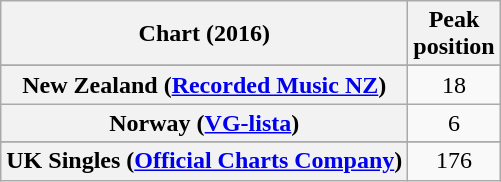<table class="wikitable sortable plainrowheaders" style="text-align:center">
<tr>
<th>Chart (2016)</th>
<th>Peak<br>position</th>
</tr>
<tr>
</tr>
<tr>
</tr>
<tr>
</tr>
<tr>
<th scope="row">New Zealand (<a href='#'>Recorded Music NZ</a>)</th>
<td>18</td>
</tr>
<tr>
<th scope="row">Norway (<a href='#'>VG-lista</a>)</th>
<td>6</td>
</tr>
<tr>
</tr>
<tr>
</tr>
<tr>
<th scope="row">UK Singles (<a href='#'>Official Charts Company</a>)</th>
<td>176</td>
</tr>
</table>
